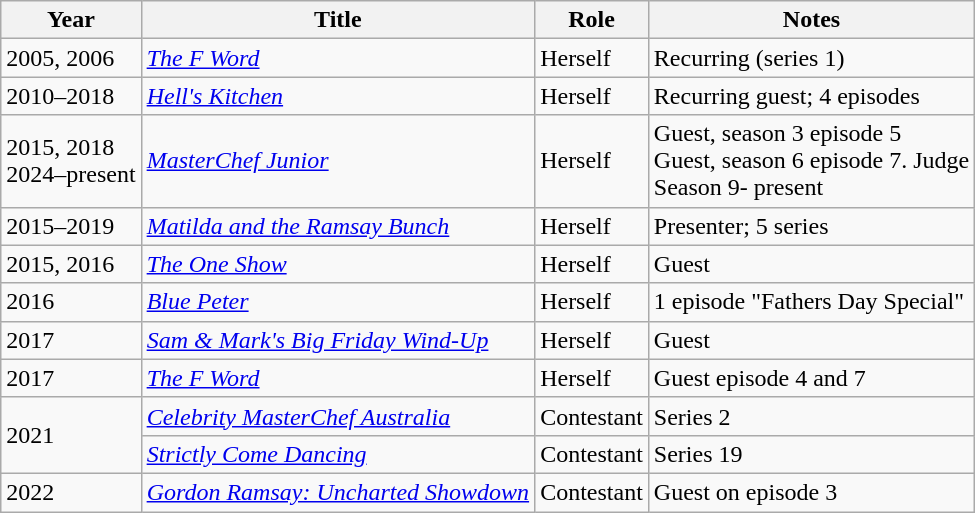<table class="wikitable sortable">
<tr>
<th>Year</th>
<th>Title</th>
<th>Role</th>
<th class="unsortable">Notes</th>
</tr>
<tr>
<td>2005, 2006</td>
<td><em><a href='#'>The F Word</a></em></td>
<td>Herself</td>
<td>Recurring (series 1)</td>
</tr>
<tr>
<td>2010–2018</td>
<td><em><a href='#'>Hell's Kitchen</a></em></td>
<td>Herself</td>
<td>Recurring guest; 4 episodes</td>
</tr>
<tr>
<td>2015, 2018<br>2024–present</td>
<td><em><a href='#'>MasterChef Junior</a></em></td>
<td>Herself</td>
<td>Guest, season 3 episode 5<br>Guest, season 6 episode 7. Judge<br>Season 9- present</td>
</tr>
<tr>
<td>2015–2019</td>
<td><em><a href='#'>Matilda and the Ramsay Bunch</a></em></td>
<td>Herself</td>
<td>Presenter; 5 series</td>
</tr>
<tr>
<td>2015, 2016</td>
<td><em><a href='#'>The One Show</a></em></td>
<td>Herself</td>
<td>Guest</td>
</tr>
<tr>
<td>2016</td>
<td><em><a href='#'>Blue Peter</a></em></td>
<td>Herself</td>
<td>1 episode "Fathers Day Special"</td>
</tr>
<tr>
<td>2017</td>
<td><em><a href='#'>Sam & Mark's Big Friday Wind-Up</a></em></td>
<td>Herself</td>
<td>Guest</td>
</tr>
<tr>
<td>2017</td>
<td><em><a href='#'>The F Word</a></em></td>
<td>Herself</td>
<td>Guest episode 4 and 7</td>
</tr>
<tr>
<td rowspan=2>2021</td>
<td><em><a href='#'>Celebrity MasterChef Australia</a></em></td>
<td>Contestant</td>
<td>Series 2</td>
</tr>
<tr>
<td><em><a href='#'>Strictly Come Dancing</a></em></td>
<td>Contestant</td>
<td>Series 19</td>
</tr>
<tr>
<td>2022</td>
<td><em><a href='#'>Gordon Ramsay: Uncharted Showdown</a></em></td>
<td>Contestant</td>
<td>Guest on episode 3</td>
</tr>
</table>
